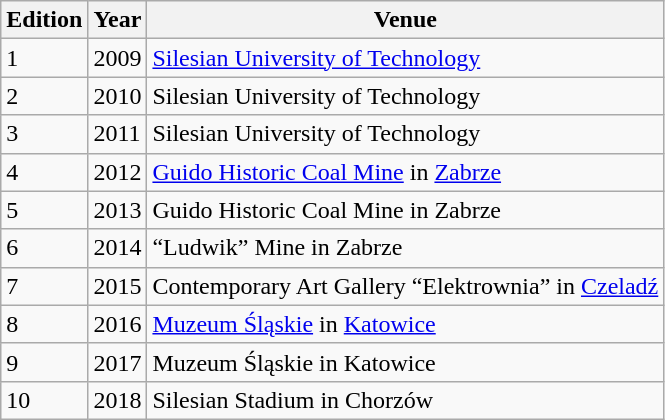<table class="wikitable">
<tr>
<th>Edition</th>
<th>Year</th>
<th>Venue</th>
</tr>
<tr>
<td>1</td>
<td>2009</td>
<td><a href='#'>Silesian University of Technology</a></td>
</tr>
<tr>
<td>2</td>
<td>2010</td>
<td>Silesian University of Technology</td>
</tr>
<tr>
<td>3</td>
<td>2011</td>
<td>Silesian University of Technology</td>
</tr>
<tr>
<td>4</td>
<td>2012</td>
<td><a href='#'>Guido Historic Coal Mine</a> in <a href='#'>Zabrze</a></td>
</tr>
<tr>
<td>5</td>
<td>2013</td>
<td>Guido Historic Coal Mine in Zabrze</td>
</tr>
<tr>
<td>6</td>
<td>2014</td>
<td>“Ludwik” Mine in Zabrze</td>
</tr>
<tr>
<td>7</td>
<td>2015</td>
<td>Contemporary Art Gallery “Elektrownia” in <a href='#'>Czeladź</a></td>
</tr>
<tr>
<td>8</td>
<td>2016</td>
<td><a href='#'>Muzeum Śląskie</a> in <a href='#'>Katowice</a></td>
</tr>
<tr>
<td>9</td>
<td>2017</td>
<td>Muzeum Śląskie in Katowice</td>
</tr>
<tr>
<td>10</td>
<td>2018</td>
<td>Silesian Stadium in Chorzów</td>
</tr>
</table>
